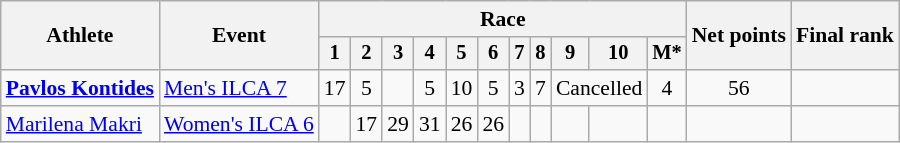<table class="wikitable" style="font-size:90%">
<tr>
<th rowspan="2">Athlete</th>
<th rowspan="2">Event</th>
<th colspan=11>Race</th>
<th rowspan=2>Net points</th>
<th rowspan=2>Final rank</th>
</tr>
<tr style="font-size:95%">
<th>1</th>
<th>2</th>
<th>3</th>
<th>4</th>
<th>5</th>
<th>6</th>
<th>7</th>
<th>8</th>
<th>9</th>
<th>10</th>
<th>M*</th>
</tr>
<tr align=center>
<td align=left><strong><a href='#'>Pavlos Kontides</a></strong></td>
<td align=left><a href='#'>Men's ILCA 7</a></td>
<td>17</td>
<td>5</td>
<td></td>
<td>5</td>
<td>10</td>
<td>5</td>
<td>3</td>
<td>7</td>
<td colspan="2">Cancelled</td>
<td>4</td>
<td>56</td>
<td></td>
</tr>
<tr align=center>
<td align=left><a href='#'>Marilena Makri</a></td>
<td align=left><a href='#'>Women's ILCA 6</a></td>
<td></td>
<td>17</td>
<td>29</td>
<td>31</td>
<td>26</td>
<td>26</td>
<td></td>
<td></td>
<td></td>
<td></td>
<td></td>
<td></td>
<td></td>
</tr>
</table>
